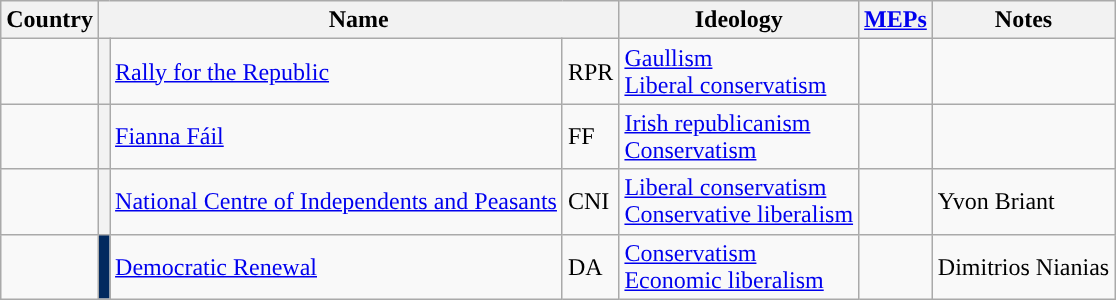<table class="wikitable">
<tr>
<th>Country</th>
<th colspan="3">Name</th>
<th>Ideology</th>
<th><a href='#'>MEPs</a></th>
<th>Notes</th>
</tr>
<tr>
<td></td>
<th style="background:"></th>
<td><a href='#'>Rally for the Republic</a></td>
<td>RPR</td>
<td><a href='#'>Gaullism</a><br><a href='#'>Liberal conservatism</a></td>
<td></td>
<td></td>
</tr>
<tr>
<td></td>
<th style="background:"></th>
<td><a href='#'>Fianna Fáil</a></td>
<td>FF</td>
<td><a href='#'>Irish republicanism</a><br><a href='#'>Conservatism</a></td>
<td></td>
<td></td>
</tr>
<tr>
<td></td>
<th style="background:"></th>
<td><a href='#'>National Centre of Independents and Peasants</a></td>
<td>CNI</td>
<td><a href='#'>Liberal conservatism</a><br><a href='#'>Conservative liberalism</a></td>
<td></td>
<td>Yvon Briant</td>
</tr>
<tr>
<td></td>
<th style="background:#01295F"></th>
<td><a href='#'>Democratic Renewal</a></td>
<td>DA</td>
<td><a href='#'>Conservatism</a><br><a href='#'>Economic liberalism</a></td>
<td></td>
<td>Dimitrios Nianias</td>
</tr>
</table>
